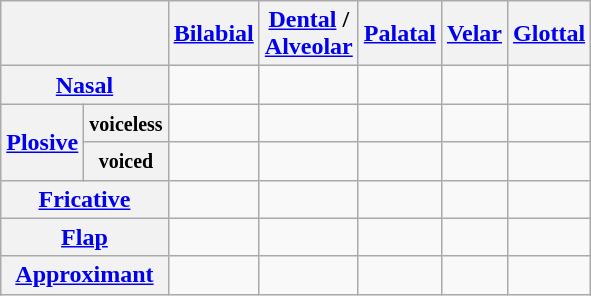<table class="wikitable" style="text-align:center;">
<tr>
<th colspan=2></th>
<th><a href='#'>Bilabial</a></th>
<th><a href='#'>Dental</a> /<br><a href='#'>Alveolar</a></th>
<th><a href='#'>Palatal</a></th>
<th><a href='#'>Velar</a></th>
<th><a href='#'>Glottal</a></th>
</tr>
<tr>
<th colspan=2><a href='#'>Nasal</a></th>
<td></td>
<td></td>
<td></td>
<td></td>
<td></td>
</tr>
<tr>
<th rowspan=2><a href='#'>Plosive</a></th>
<th><small>voiceless</small></th>
<td></td>
<td></td>
<td></td>
<td></td>
<td></td>
</tr>
<tr>
<th><small>voiced</small></th>
<td></td>
<td></td>
<td></td>
<td></td>
<td></td>
</tr>
<tr>
<th colspan=2><a href='#'>Fricative</a></th>
<td></td>
<td></td>
<td></td>
<td></td>
<td></td>
</tr>
<tr>
<th colspan=2><a href='#'>Flap</a></th>
<td></td>
<td></td>
<td></td>
<td></td>
<td></td>
</tr>
<tr>
<th colspan=2><a href='#'>Approximant</a></th>
<td></td>
<td></td>
<td></td>
<td></td>
<td></td>
</tr>
</table>
